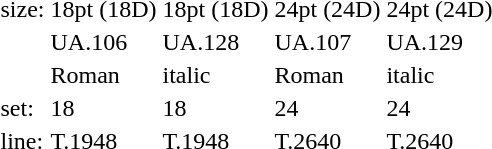<table style="margin-left:40px;">
<tr>
<td>size:</td>
<td>18pt (18D)</td>
<td>18pt (18D)</td>
<td>24pt (24D)</td>
<td>24pt (24D)</td>
</tr>
<tr>
<td></td>
<td>UA.106</td>
<td>UA.128</td>
<td>UA.107</td>
<td>UA.129</td>
</tr>
<tr>
<td></td>
<td>Roman</td>
<td>italic</td>
<td>Roman</td>
<td>italic</td>
</tr>
<tr>
<td>set:</td>
<td>18</td>
<td>18</td>
<td>24</td>
<td>24</td>
</tr>
<tr>
<td>line:</td>
<td>T.1948</td>
<td>T.1948</td>
<td>T.2640</td>
<td>T.2640</td>
</tr>
</table>
